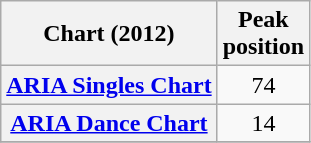<table class="wikitable plainrowheaders">
<tr>
<th scope="col">Chart (2012)</th>
<th scope="col">Peak<br>position</th>
</tr>
<tr>
<th scope="row"><a href='#'>ARIA Singles Chart</a></th>
<td style="text-align:center;">74</td>
</tr>
<tr>
<th scope="row"><a href='#'>ARIA Dance Chart</a></th>
<td style="text-align:center;">14</td>
</tr>
<tr>
</tr>
</table>
